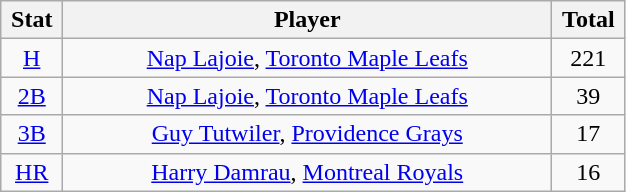<table class="wikitable" width="33%" style="text-align:center;">
<tr>
<th width="5%">Stat</th>
<th width="60%">Player</th>
<th width="5%">Total</th>
</tr>
<tr>
<td><a href='#'>H</a></td>
<td><a href='#'>Nap Lajoie</a>, <a href='#'>Toronto Maple Leafs</a></td>
<td>221</td>
</tr>
<tr>
<td><a href='#'>2B</a></td>
<td><a href='#'>Nap Lajoie</a>, <a href='#'>Toronto Maple Leafs</a></td>
<td>39</td>
</tr>
<tr>
<td><a href='#'>3B</a></td>
<td><a href='#'>Guy Tutwiler</a>, <a href='#'>Providence Grays</a></td>
<td>17</td>
</tr>
<tr>
<td><a href='#'>HR</a></td>
<td><a href='#'>Harry Damrau</a>, <a href='#'>Montreal Royals</a></td>
<td>16</td>
</tr>
</table>
